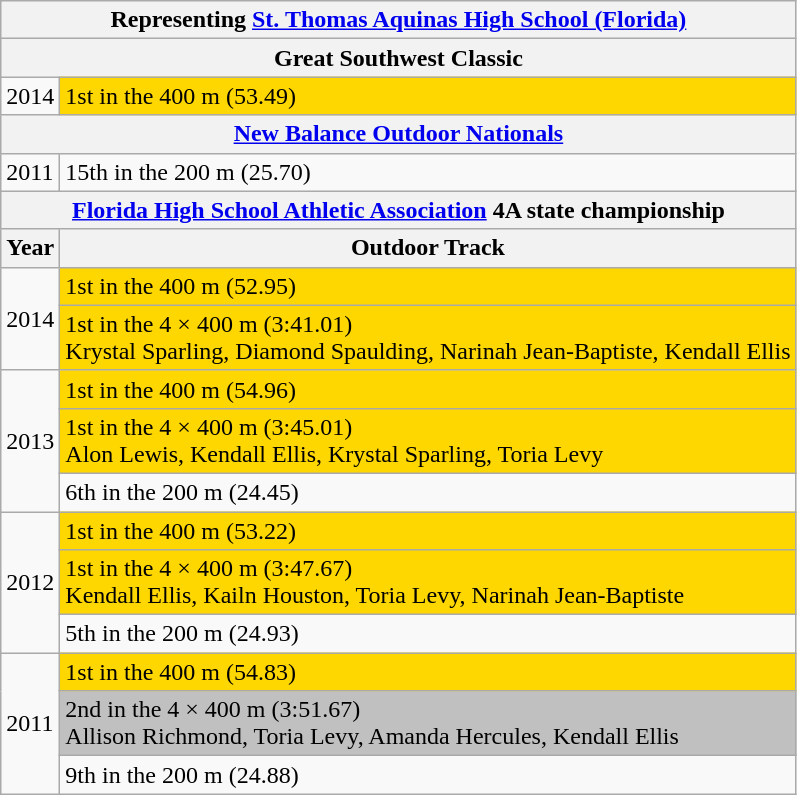<table class="wikitable sortable">
<tr>
<th colspan="7">Representing <a href='#'>St. Thomas Aquinas High School (Florida)</a></th>
</tr>
<tr>
<th colspan="7">Great Southwest Classic</th>
</tr>
<tr>
<td>2014</td>
<td bgcolor=gold>1st in the 400 m (53.49)</td>
</tr>
<tr>
<th colspan="7"><a href='#'>New Balance Outdoor Nationals</a></th>
</tr>
<tr>
<td>2011</td>
<td>15th in the 200 m (25.70)</td>
</tr>
<tr>
<th colspan="7"><a href='#'>Florida High School Athletic Association</a> 4A state championship</th>
</tr>
<tr>
<th>Year</th>
<th>Outdoor Track</th>
</tr>
<tr>
<td Rowspan=2>2014</td>
<td bgcolor=gold>1st in the 400 m (52.95)</td>
</tr>
<tr>
<td bgcolor=gold>1st in the 4 × 400 m (3:41.01)<br>Krystal Sparling, Diamond Spaulding, Narinah Jean-Baptiste, Kendall Ellis</td>
</tr>
<tr>
<td Rowspan=3>2013</td>
<td bgcolor=gold>1st in the 400 m (54.96)</td>
</tr>
<tr>
<td bgcolor=gold>1st in the 4 × 400 m (3:45.01)<br>Alon Lewis, Kendall Ellis, Krystal Sparling, Toria Levy</td>
</tr>
<tr>
<td>6th in the 200 m (24.45)</td>
</tr>
<tr>
<td Rowspan=3>2012</td>
<td bgcolor=gold>1st in the 400 m (53.22)</td>
</tr>
<tr>
<td bgcolor=gold>1st in the 4 × 400 m (3:47.67)<br>Kendall Ellis, Kailn Houston, Toria Levy, Narinah Jean-Baptiste</td>
</tr>
<tr>
<td>5th in the 200 m (24.93)</td>
</tr>
<tr>
<td Rowspan=3>2011</td>
<td bgcolor=gold>1st in the 400 m (54.83)</td>
</tr>
<tr>
<td bgcolor=silver>2nd in the 4 × 400 m (3:51.67)<br>Allison Richmond, Toria Levy, Amanda Hercules, Kendall Ellis</td>
</tr>
<tr>
<td>9th in the 200 m (24.88)</td>
</tr>
</table>
